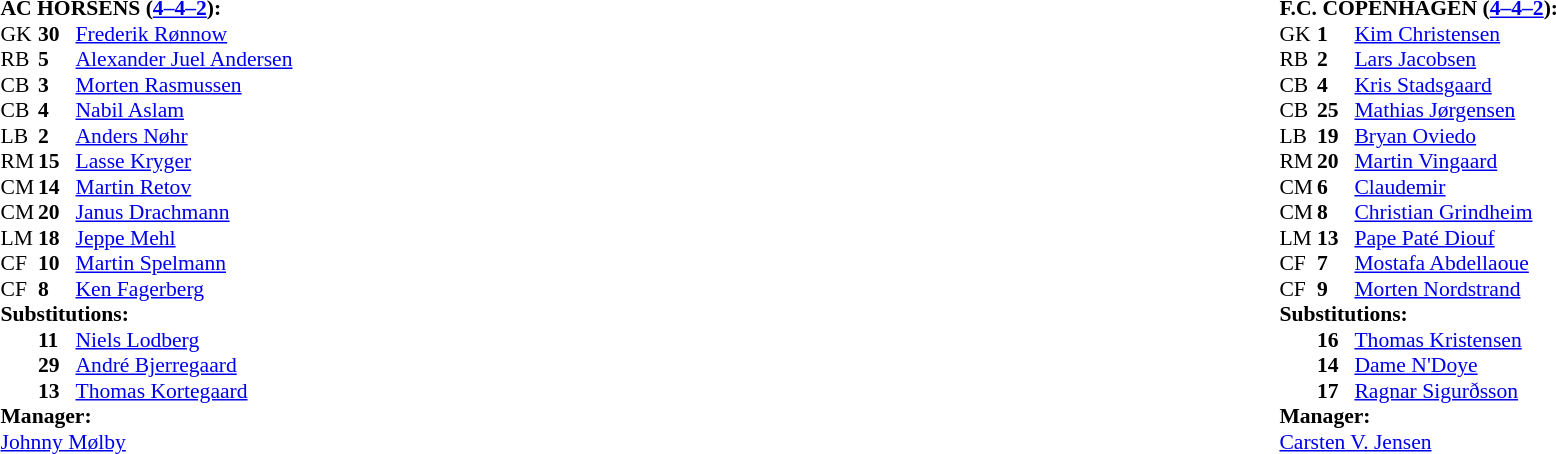<table style="width:100%;">
<tr>
<td valign="top" style="width:50%"><br><table style="font-size: 90%" cellspacing="0" cellpadding="0">
<tr>
<td colspan=4><strong>AC HORSENS (<a href='#'>4–4–2</a>):</strong></td>
</tr>
<tr>
<th width="25"></th>
<th width="25"></th>
</tr>
<tr>
<td>GK</td>
<td><strong>30</strong></td>
<td> <a href='#'>Frederik Rønnow</a></td>
</tr>
<tr>
<td>RB</td>
<td><strong>5</strong></td>
<td> <a href='#'>Alexander Juel Andersen</a></td>
</tr>
<tr>
<td>CB</td>
<td><strong>3</strong></td>
<td> <a href='#'>Morten Rasmussen</a></td>
</tr>
<tr>
<td>CB</td>
<td><strong>4</strong></td>
<td> <a href='#'>Nabil Aslam</a></td>
</tr>
<tr>
<td>LB</td>
<td><strong>2</strong></td>
<td> <a href='#'>Anders Nøhr</a></td>
<td></td>
<td></td>
</tr>
<tr>
<td>RM</td>
<td><strong>15</strong></td>
<td> <a href='#'>Lasse Kryger</a></td>
</tr>
<tr>
<td>CM</td>
<td><strong>14</strong></td>
<td> <a href='#'>Martin Retov</a></td>
</tr>
<tr>
<td>CM</td>
<td><strong>20</strong></td>
<td> <a href='#'>Janus Drachmann</a></td>
</tr>
<tr>
<td>LM</td>
<td><strong>18</strong></td>
<td> <a href='#'>Jeppe Mehl</a></td>
</tr>
<tr>
<td>CF</td>
<td><strong>10</strong></td>
<td> <a href='#'>Martin Spelmann</a></td>
<td></td>
<td></td>
</tr>
<tr>
<td>CF</td>
<td><strong>8</strong></td>
<td> <a href='#'>Ken Fagerberg</a></td>
<td></td>
<td></td>
</tr>
<tr>
<td colspan=3><strong>Substitutions:</strong></td>
</tr>
<tr>
<td></td>
<td><strong>11</strong></td>
<td> <a href='#'>Niels Lodberg</a></td>
<td></td>
<td></td>
</tr>
<tr>
<td></td>
<td><strong>29</strong></td>
<td> <a href='#'>André Bjerregaard</a></td>
<td></td>
<td></td>
</tr>
<tr>
<td></td>
<td><strong>13</strong></td>
<td> <a href='#'>Thomas Kortegaard</a></td>
<td></td>
<td></td>
</tr>
<tr>
<td colspan=3><strong>Manager:</strong></td>
</tr>
<tr>
<td colspan=3> <a href='#'>Johnny Mølby</a></td>
</tr>
</table>
</td>
<td valign="top"></td>
<td valign="top" style="width:50%"><br><table cellspacing="0" cellpadding="0" style="font-size:90%; margin:auto;">
<tr>
<td colspan=4><strong>F.C. COPENHAGEN (<a href='#'>4–4–2</a>):</strong></td>
</tr>
<tr>
<th width=25></th>
<th width=25></th>
</tr>
<tr>
<td>GK</td>
<td><strong>1</strong></td>
<td> <a href='#'>Kim Christensen</a></td>
</tr>
<tr>
<td>RB</td>
<td><strong>2</strong></td>
<td> <a href='#'>Lars Jacobsen</a></td>
</tr>
<tr>
<td>CB</td>
<td><strong>4</strong></td>
<td> <a href='#'>Kris Stadsgaard</a></td>
</tr>
<tr>
<td>CB</td>
<td><strong>25</strong></td>
<td> <a href='#'>Mathias Jørgensen</a></td>
</tr>
<tr>
<td>LB</td>
<td><strong>19</strong></td>
<td> <a href='#'>Bryan Oviedo</a></td>
</tr>
<tr>
<td>RM</td>
<td><strong>20</strong></td>
<td> <a href='#'>Martin Vingaard</a></td>
</tr>
<tr>
<td>CM</td>
<td><strong>6</strong></td>
<td> <a href='#'>Claudemir</a></td>
<td></td>
</tr>
<tr>
<td>CM</td>
<td><strong>8</strong></td>
<td> <a href='#'>Christian Grindheim</a></td>
</tr>
<tr>
<td>LM</td>
<td><strong>13</strong></td>
<td> <a href='#'>Pape Paté Diouf</a></td>
<td></td>
<td></td>
</tr>
<tr>
<td>CF</td>
<td><strong>7</strong></td>
<td> <a href='#'>Mostafa Abdellaoue</a></td>
<td></td>
<td></td>
</tr>
<tr>
<td>CF</td>
<td><strong>9</strong></td>
<td> <a href='#'>Morten Nordstrand</a></td>
<td></td>
<td></td>
</tr>
<tr>
<td colspan=3><strong>Substitutions:</strong></td>
</tr>
<tr>
<td></td>
<td><strong>16</strong></td>
<td> <a href='#'>Thomas Kristensen</a></td>
<td></td>
<td></td>
</tr>
<tr>
<td></td>
<td><strong>14</strong></td>
<td> <a href='#'>Dame N'Doye</a></td>
<td></td>
<td></td>
</tr>
<tr>
<td></td>
<td><strong>17</strong></td>
<td> <a href='#'>Ragnar Sigurðsson</a></td>
<td></td>
<td></td>
</tr>
<tr>
<td colspan=3><strong>Manager:</strong></td>
</tr>
<tr>
<td colspan=4> <a href='#'>Carsten V. Jensen</a></td>
</tr>
</table>
</td>
</tr>
</table>
